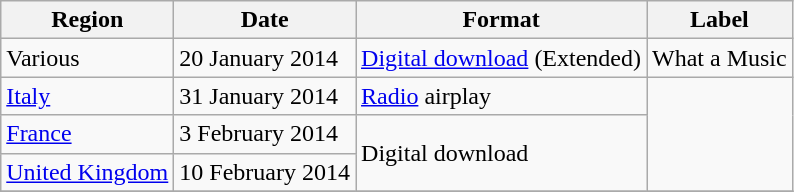<table class=wikitable>
<tr>
<th>Region</th>
<th>Date</th>
<th>Format</th>
<th>Label</th>
</tr>
<tr>
<td>Various</td>
<td>20 January 2014</td>
<td><a href='#'>Digital download</a> (Extended)</td>
<td>What a Music</td>
</tr>
<tr>
<td><a href='#'>Italy</a></td>
<td>31 January 2014</td>
<td><a href='#'>Radio</a> airplay</td>
<td rowspan="3"></td>
</tr>
<tr>
<td><a href='#'>France</a></td>
<td>3 February 2014</td>
<td rowspan="2">Digital download</td>
</tr>
<tr>
<td><a href='#'>United Kingdom</a></td>
<td>10 February 2014</td>
</tr>
<tr>
</tr>
</table>
